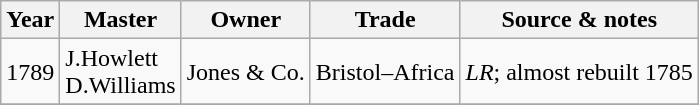<table class=" wikitable">
<tr>
<th>Year</th>
<th>Master</th>
<th>Owner</th>
<th>Trade</th>
<th>Source & notes</th>
</tr>
<tr>
<td>1789</td>
<td>J.Howlett<br>D.Williams</td>
<td>Jones & Co.</td>
<td>Bristol–Africa</td>
<td><em>LR</em>; almost rebuilt 1785</td>
</tr>
<tr>
</tr>
</table>
